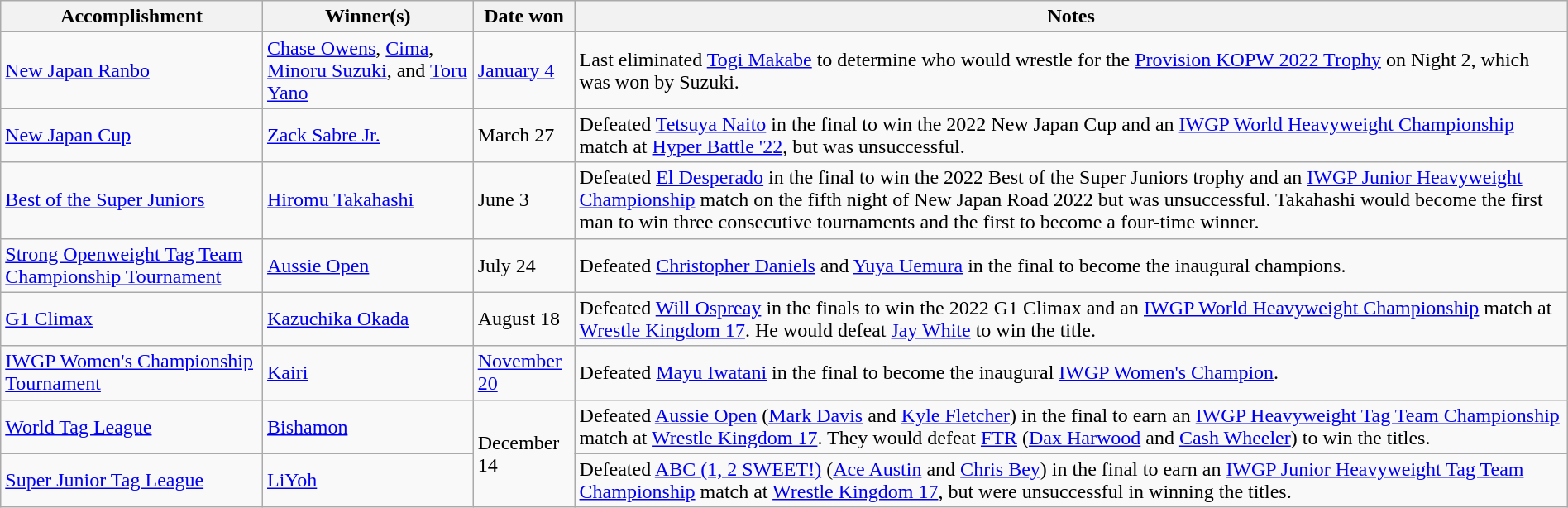<table class="wikitable" style="width:100%;">
<tr>
<th>Accomplishment</th>
<th>Winner(s)</th>
<th>Date won</th>
<th>Notes</th>
</tr>
<tr>
<td><a href='#'>New Japan Ranbo</a></td>
<td><a href='#'>Chase Owens</a>, <a href='#'>Cima</a>, <a href='#'>Minoru Suzuki</a>, and <a href='#'>Toru Yano</a></td>
<td><a href='#'>January 4</a></td>
<td>Last eliminated <a href='#'>Togi Makabe</a> to determine who would wrestle for the <a href='#'>Provision KOPW 2022 Trophy</a> on Night 2, which was won by Suzuki.</td>
</tr>
<tr>
<td><a href='#'>New Japan Cup</a></td>
<td><a href='#'>Zack Sabre Jr.</a></td>
<td>March 27</td>
<td>Defeated <a href='#'>Tetsuya Naito</a> in the final to win the 2022 New Japan Cup and an <a href='#'>IWGP World Heavyweight Championship</a> match at <a href='#'>Hyper Battle '22</a>, but was unsuccessful.</td>
</tr>
<tr>
<td><a href='#'>Best of the Super Juniors</a></td>
<td><a href='#'>Hiromu Takahashi</a></td>
<td>June 3</td>
<td>Defeated <a href='#'>El Desperado</a> in the final to win the 2022 Best of the Super Juniors trophy and an <a href='#'>IWGP Junior Heavyweight Championship</a> match on the fifth night of New Japan Road 2022 but was unsuccessful. Takahashi would become the first man to win three consecutive tournaments and the first to become a four-time winner.</td>
</tr>
<tr>
<td><a href='#'>Strong Openweight Tag Team Championship Tournament</a></td>
<td><a href='#'>Aussie Open</a><br></td>
<td>July 24<br></td>
<td>Defeated <a href='#'>Christopher Daniels</a> and <a href='#'>Yuya Uemura</a> in the final to become the inaugural champions.</td>
</tr>
<tr>
<td><a href='#'>G1 Climax</a></td>
<td><a href='#'>Kazuchika Okada</a></td>
<td>August 18</td>
<td>Defeated <a href='#'>Will Ospreay</a> in the finals to win the 2022 G1 Climax and an <a href='#'>IWGP World Heavyweight Championship</a> match at <a href='#'>Wrestle Kingdom 17</a>. He would defeat <a href='#'>Jay White</a> to win the title.</td>
</tr>
<tr>
<td><a href='#'>IWGP Women's Championship Tournament</a></td>
<td><a href='#'>Kairi</a></td>
<td><a href='#'>November 20</a></td>
<td>Defeated <a href='#'>Mayu Iwatani</a> in the final to become the inaugural <a href='#'>IWGP Women's Champion</a>.</td>
</tr>
<tr>
<td><a href='#'>World Tag League</a></td>
<td><a href='#'>Bishamon</a><br></td>
<td rowspan=2>December 14</td>
<td>Defeated <a href='#'>Aussie Open</a> (<a href='#'>Mark Davis</a> and <a href='#'>Kyle Fletcher</a>) in the final to earn an <a href='#'>IWGP Heavyweight Tag Team Championship</a> match at <a href='#'>Wrestle Kingdom 17</a>. They would defeat <a href='#'>FTR</a> (<a href='#'>Dax Harwood</a> and <a href='#'>Cash Wheeler</a>) to win the titles.</td>
</tr>
<tr>
<td><a href='#'>Super Junior Tag League</a></td>
<td><a href='#'>LiYoh</a><br></td>
<td>Defeated <a href='#'>ABC (1, 2 SWEET!)</a> (<a href='#'>Ace Austin</a> and <a href='#'>Chris Bey</a>) in the final to earn an <a href='#'>IWGP Junior Heavyweight Tag Team Championship</a> match at <a href='#'>Wrestle Kingdom 17</a>, but were unsuccessful in winning the titles.</td>
</tr>
</table>
